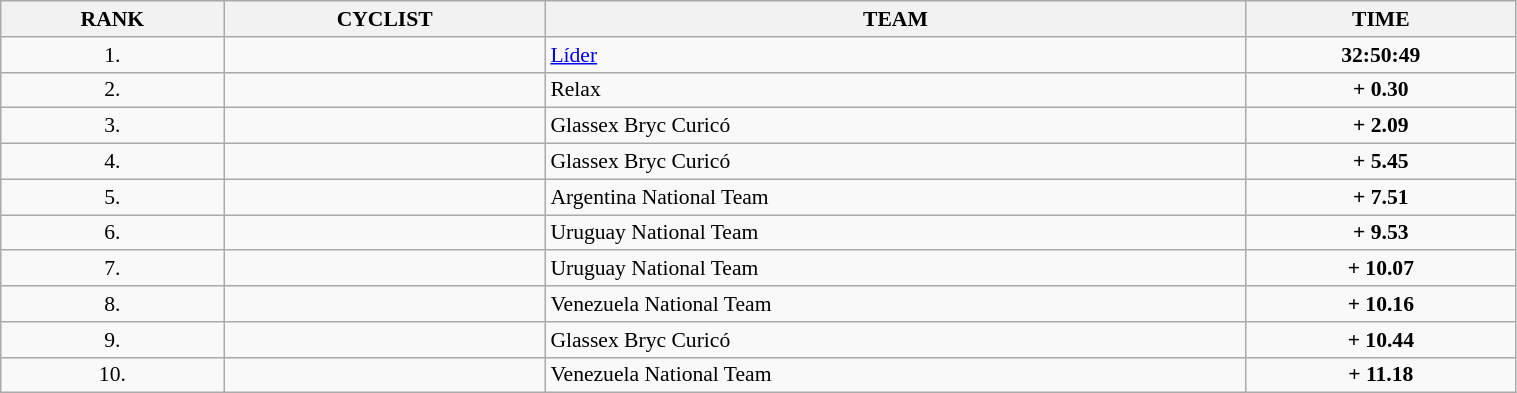<table class=wikitable style="font-size:90%" width="80%">
<tr>
<th>RANK</th>
<th>CYCLIST</th>
<th>TEAM</th>
<th>TIME</th>
</tr>
<tr>
<td align="center">1.</td>
<td></td>
<td><a href='#'>Líder</a></td>
<td align="center"><strong>32:50:49</strong></td>
</tr>
<tr>
<td align="center">2.</td>
<td></td>
<td>Relax</td>
<td align="center"><strong>+ 0.30</strong></td>
</tr>
<tr>
<td align="center">3.</td>
<td></td>
<td>Glassex Bryc Curicó</td>
<td align="center"><strong>+ 2.09</strong></td>
</tr>
<tr>
<td align="center">4.</td>
<td></td>
<td>Glassex Bryc Curicó</td>
<td align="center"><strong>+ 5.45</strong></td>
</tr>
<tr>
<td align="center">5.</td>
<td></td>
<td>Argentina National Team</td>
<td align="center"><strong>+ 7.51</strong></td>
</tr>
<tr>
<td align="center">6.</td>
<td></td>
<td>Uruguay National Team</td>
<td align="center"><strong>+ 9.53</strong></td>
</tr>
<tr>
<td align="center">7.</td>
<td></td>
<td>Uruguay National Team</td>
<td align="center"><strong>+ 10.07</strong></td>
</tr>
<tr>
<td align="center">8.</td>
<td></td>
<td>Venezuela National Team</td>
<td align="center"><strong>+ 10.16</strong></td>
</tr>
<tr>
<td align="center">9.</td>
<td></td>
<td>Glassex Bryc Curicó</td>
<td align="center"><strong>+ 10.44</strong></td>
</tr>
<tr>
<td align="center">10.</td>
<td></td>
<td>Venezuela National Team</td>
<td align="center"><strong>+ 11.18</strong></td>
</tr>
</table>
